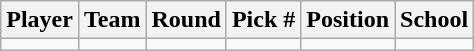<table class="wikitable" style="text-align:center;">
<tr>
<th>Player</th>
<th>Team</th>
<th>Round</th>
<th>Pick #</th>
<th>Position</th>
<th>School</th>
</tr>
<tr>
<td></td>
<td></td>
<td></td>
<td></td>
<td></td>
<td></td>
</tr>
</table>
